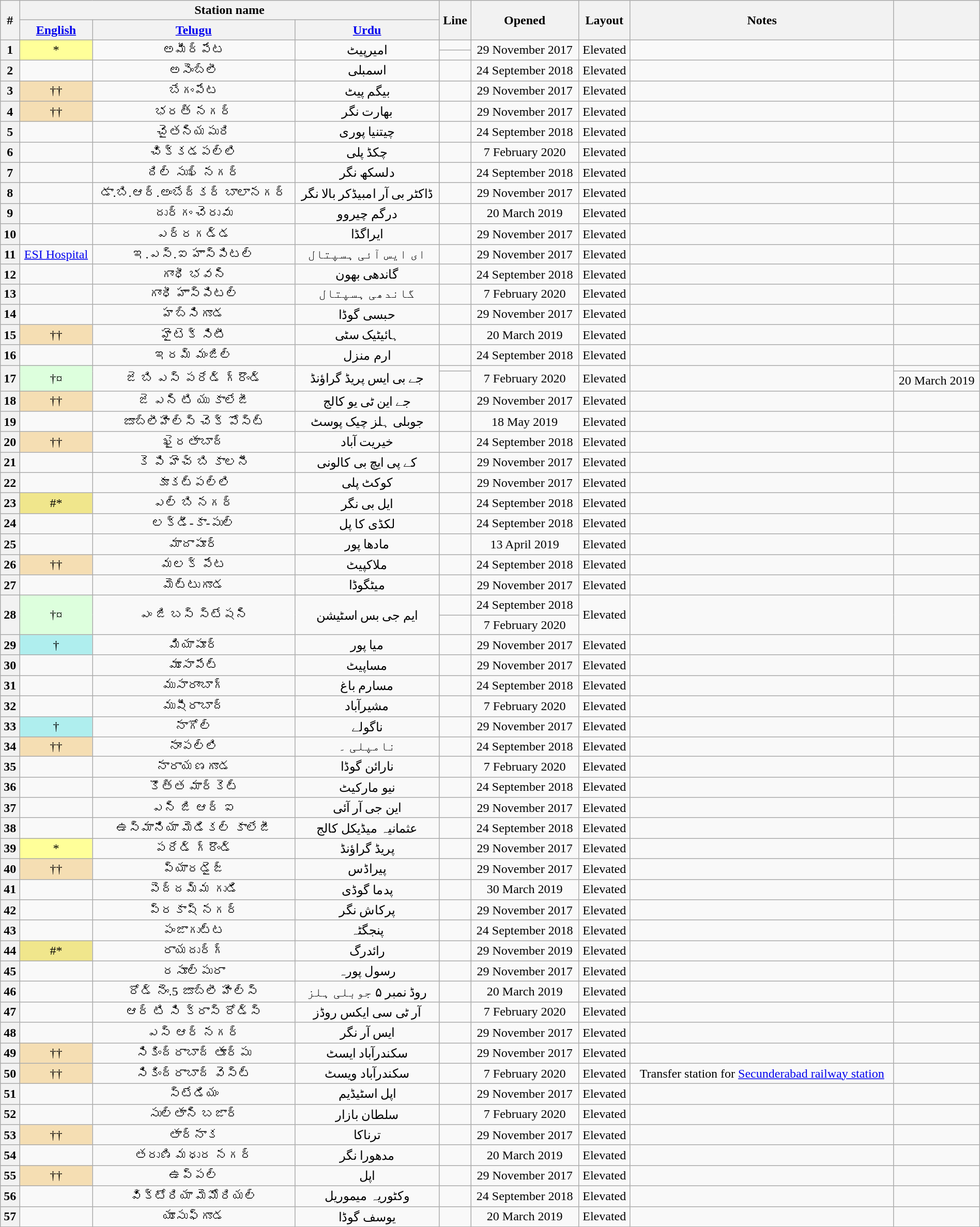<table class="wikitable sortable" style="text-align: center;" width="100%">
<tr>
<th rowspan="2">#</th>
<th colspan="3">Station name</th>
<th rowspan="2">Line</th>
<th rowspan="2">Opened</th>
<th rowspan="2">Layout</th>
<th rowspan="2">Notes</th>
<th rowspan="2"></th>
</tr>
<tr>
<th><a href='#'>English</a></th>
<th><a href='#'>Telugu</a></th>
<th><a href='#'>Urdu</a></th>
</tr>
<tr>
<th rowspan="2">1</th>
<td rowspan="2" style="background-color:#FFFF99"> *</td>
<td rowspan="2">అమీర్‌పేట</td>
<td rowspan="2">امیرپیٹ</td>
<td></td>
<td rowspan="2">29 November 2017</td>
<td rowspan="2">Elevated</td>
<td rowspan="2"></td>
<td rowspan="2"></td>
</tr>
<tr>
<td></td>
</tr>
<tr>
<th>2</th>
<td></td>
<td>అసెంబ్లీ</td>
<td>اسمبلی</td>
<td></td>
<td>24 September 2018</td>
<td>Elevated</td>
<td></td>
<td></td>
</tr>
<tr>
<th>3</th>
<td style="background-color:#F5DEB3"> ††</td>
<td>బేగంపేట</td>
<td>بیگم پیٹ</td>
<td></td>
<td>29 November 2017</td>
<td>Elevated</td>
<td></td>
<td></td>
</tr>
<tr>
<th>4</th>
<td style="background-color:#F5DEB3"> ††</td>
<td>భరత్ నగర్</td>
<td>بھارت نگر</td>
<td></td>
<td>29 November 2017</td>
<td>Elevated</td>
<td></td>
<td></td>
</tr>
<tr>
<th>5</th>
<td></td>
<td>చైతన్యపురి</td>
<td>چیتنیا پوری</td>
<td></td>
<td>24 September 2018</td>
<td>Elevated</td>
<td></td>
<td></td>
</tr>
<tr>
<th>6</th>
<td></td>
<td>చిక్కడపల్లి</td>
<td>چکڈ پلی</td>
<td></td>
<td>7 February 2020</td>
<td>Elevated</td>
<td></td>
<td></td>
</tr>
<tr>
<th>7</th>
<td></td>
<td>దిల్ సుఖ్ నగర్</td>
<td>دلسکھ نگر</td>
<td></td>
<td>24 September 2018</td>
<td>Elevated</td>
<td></td>
<td></td>
</tr>
<tr>
<th>8</th>
<td></td>
<td>డా.బి.ఆర్.అంబేద్కర్ బాలానగర్</td>
<td>ڈاکٹر بی آر امبیڈکر بالا نگر</td>
<td></td>
<td>29 November 2017</td>
<td>Elevated</td>
<td></td>
<td></td>
</tr>
<tr>
<th>9</th>
<td></td>
<td>దుర్గం చెరువు</td>
<td>درگم چیروو</td>
<td></td>
<td>20 March 2019</td>
<td>Elevated</td>
<td></td>
<td></td>
</tr>
<tr>
<th>10</th>
<td></td>
<td>ఎర్రగడ్డ</td>
<td>ایراگڈا</td>
<td></td>
<td>29 November 2017</td>
<td>Elevated</td>
<td></td>
<td></td>
</tr>
<tr>
<th>11</th>
<td><a href='#'>ESI Hospital</a></td>
<td>ఇ.ఎస్.ఐ హాస్పిటల్</td>
<td>ای ایس آئی ہسپتال</td>
<td></td>
<td>29 November 2017</td>
<td>Elevated</td>
<td></td>
<td></td>
</tr>
<tr>
<th>12</th>
<td></td>
<td>గాంధీ భవన్</td>
<td>گاندھی بھون</td>
<td></td>
<td>24 September 2018</td>
<td>Elevated</td>
<td></td>
<td></td>
</tr>
<tr>
<th>13</th>
<td></td>
<td>గాంధీ హాస్పిటల్</td>
<td>گاندھی ہسپتال</td>
<td></td>
<td>7 February 2020</td>
<td>Elevated</td>
<td></td>
<td></td>
</tr>
<tr>
<th>14</th>
<td></td>
<td>హబ్సిగూడ</td>
<td>حبسی گوڈا</td>
<td></td>
<td>29 November 2017</td>
<td>Elevated</td>
<td></td>
<td></td>
</tr>
<tr>
<th>15</th>
<td style="background-color:#F5DEB3"> ††</td>
<td>హైటెక్ సిటీ</td>
<td>ہائیٹیک سٹی</td>
<td></td>
<td>20 March 2019</td>
<td>Elevated</td>
<td></td>
<td></td>
</tr>
<tr>
<th>16</th>
<td></td>
<td>ఇరమ్ మంజిల్</td>
<td>ارم منزل</td>
<td></td>
<td>24 September 2018</td>
<td>Elevated</td>
<td></td>
<td></td>
</tr>
<tr>
<th rowspan="2">17</th>
<td rowspan="2" style="background-color:#DDFFDD"> †¤</td>
<td rowspan="2">జె బి ఎస్ పరేడ్ గ్రౌండ్</td>
<td rowspan="2">جے بی ایس پریڈ گراؤنڈ</td>
<td></td>
<td rowspan="2">7 February 2020</td>
<td rowspan="2">Elevated</td>
<td rowspan="2"></td>
</tr>
<tr>
<td></td>
<td>20 March 2019</td>
</tr>
<tr>
<th>18</th>
<td style="background-color:#F5DEB3"> ††</td>
<td>జె ఎన్ టి యు కాలేజీ</td>
<td>جے این ٹی یو کالج</td>
<td></td>
<td>29 November 2017</td>
<td>Elevated</td>
<td></td>
<td></td>
</tr>
<tr>
<th>19</th>
<td></td>
<td>జూబ్లీహిల్స్ చెక్ పోస్ట్</td>
<td>جوبلی ہلز چیک پوسٹ</td>
<td></td>
<td>18 May 2019</td>
<td>Elevated</td>
<td></td>
<td></td>
</tr>
<tr>
<th>20</th>
<td style="background-color:#F5DEB3"> ††</td>
<td>ఖైరతాబాద్</td>
<td>خیریت آباد</td>
<td></td>
<td>24 September 2018</td>
<td>Elevated</td>
<td></td>
<td></td>
</tr>
<tr>
<th>21</th>
<td></td>
<td>కె పి హెచ్ బి కాలనీ</td>
<td>کے پی ایچ بی کالونی</td>
<td></td>
<td>29 November 2017</td>
<td>Elevated</td>
<td></td>
<td></td>
</tr>
<tr>
<th>22</th>
<td></td>
<td>కూకట్‌పల్లి</td>
<td>کوکٹ پلی</td>
<td></td>
<td>29 November 2017</td>
<td>Elevated</td>
<td></td>
<td></td>
</tr>
<tr>
<th>23</th>
<td style="background-color:#F0E68C"> #*</td>
<td>ఎల్ బి నగర్</td>
<td>ایل بی نگر</td>
<td></td>
<td>24 September 2018</td>
<td>Elevated</td>
<td></td>
<td></td>
</tr>
<tr>
<th>24</th>
<td></td>
<td>లక్డీ-కా-పుల్</td>
<td>لکڈی کا پل</td>
<td></td>
<td>24 September 2018</td>
<td>Elevated</td>
<td></td>
<td></td>
</tr>
<tr>
<th>25</th>
<td></td>
<td>మాదాపూర్</td>
<td>مادھا پور</td>
<td></td>
<td>13 April 2019</td>
<td>Elevated</td>
<td></td>
<td></td>
</tr>
<tr>
<th>26</th>
<td style="background-color:#F5DEB3"> ††</td>
<td>మలక్ పేట</td>
<td>ملاکپیٹ</td>
<td></td>
<td>24 September 2018</td>
<td>Elevated</td>
<td></td>
<td></td>
</tr>
<tr>
<th>27</th>
<td></td>
<td>మెట్టుగూడ</td>
<td>میٹگوڈا</td>
<td></td>
<td>29 November 2017</td>
<td>Elevated</td>
<td></td>
<td></td>
</tr>
<tr>
<th rowspan="2">28</th>
<td rowspan="2" style="background-color:#DDFFDD"> †¤</td>
<td rowspan="2">ఎం జి బస్ స్టేషన్</td>
<td rowspan="2">ایم جی بس اسٹیشن</td>
<td></td>
<td>24 September 2018</td>
<td rowspan="2">Elevated</td>
<td rowspan="2"></td>
<td rowspan="2"></td>
</tr>
<tr>
<td></td>
<td>7 February 2020</td>
</tr>
<tr>
<th>29</th>
<td style="background-color:#AFEEEE"> †</td>
<td>మియాపూర్</td>
<td>میا پور</td>
<td></td>
<td>29 November 2017</td>
<td>Elevated</td>
<td></td>
<td></td>
</tr>
<tr>
<th>30</th>
<td></td>
<td>మూసాపేట్</td>
<td>مساپیٹ</td>
<td></td>
<td>29 November 2017</td>
<td>Elevated</td>
<td></td>
<td></td>
</tr>
<tr>
<th>31</th>
<td></td>
<td>ముసారాంబాగ్</td>
<td>مسارم باغ</td>
<td></td>
<td>24 September 2018</td>
<td>Elevated</td>
<td></td>
<td></td>
</tr>
<tr>
<th>32</th>
<td></td>
<td>ముషీరాబాద్</td>
<td>مشیرآباد</td>
<td></td>
<td>7 February 2020</td>
<td>Elevated</td>
<td></td>
<td></td>
</tr>
<tr>
<th>33</th>
<td style="background-color:#AFEEEE"> †</td>
<td>నాగోల్</td>
<td>ناگولے</td>
<td></td>
<td>29 November 2017</td>
<td>Elevated</td>
<td></td>
<td></td>
</tr>
<tr>
<th>34</th>
<td style="background-color:#F5DEB3"> ††</td>
<td>నాంపల్లి</td>
<td>نامپلی ۔</td>
<td></td>
<td>24 September 2018</td>
<td>Elevated</td>
<td></td>
<td></td>
</tr>
<tr>
<th>35</th>
<td></td>
<td>నారాయణగూడ</td>
<td>نارائن گوڈا</td>
<td></td>
<td>7 February 2020</td>
<td>Elevated</td>
<td></td>
<td></td>
</tr>
<tr>
<th>36</th>
<td></td>
<td>కొత్త మార్కెట్</td>
<td>نیو مارکیٹ</td>
<td></td>
<td>24 September 2018</td>
<td>Elevated</td>
<td></td>
<td></td>
</tr>
<tr>
<th>37</th>
<td></td>
<td>ఎన్ జి ఆర్ ఐ</td>
<td>این جی آر آئی</td>
<td></td>
<td>29 November 2017</td>
<td>Elevated</td>
<td></td>
<td></td>
</tr>
<tr>
<th>38</th>
<td></td>
<td>ఉస్మానియా మెడికల్ కాలేజీ</td>
<td>عثمانیہ میڈیکل کالج</td>
<td></td>
<td>24 September 2018</td>
<td>Elevated</td>
<td></td>
<td></td>
</tr>
<tr>
<th>39</th>
<td style="background-color:#FFFF99"> *</td>
<td>పరేడ్ గ్రౌండ్</td>
<td>پریڈ گراؤنڈ</td>
<td></td>
<td>29 November 2017</td>
<td>Elevated</td>
<td></td>
<td></td>
</tr>
<tr>
<th>40</th>
<td style="background-color:#F5DEB3"> ††</td>
<td>ప్యారడైజ్</td>
<td>پیراڈس</td>
<td></td>
<td>29 November 2017</td>
<td>Elevated</td>
<td></td>
<td></td>
</tr>
<tr>
<th>41</th>
<td></td>
<td>పెద్దమ్మ గుడి</td>
<td>پدما گوڈی</td>
<td></td>
<td>30 March 2019</td>
<td>Elevated</td>
<td></td>
<td></td>
</tr>
<tr>
<th>42</th>
<td></td>
<td>ప్రకాష్ నగర్</td>
<td>پرکاش نگر</td>
<td></td>
<td>29 November 2017</td>
<td>Elevated</td>
<td></td>
<td></td>
</tr>
<tr>
<th>43</th>
<td></td>
<td>పంజాగుట్ట</td>
<td>پنجگٹہ</td>
<td></td>
<td>24 September 2018</td>
<td>Elevated</td>
<td></td>
<td></td>
</tr>
<tr>
<th>44</th>
<td style="background-color:#F0E68C"> #*</td>
<td>రాయదుర్గ్</td>
<td>رائدرگ</td>
<td></td>
<td>29 November 2019</td>
<td>Elevated</td>
<td></td>
<td></td>
</tr>
<tr>
<th>45</th>
<td></td>
<td>రసూల్‌పురా</td>
<td>رسول پورہ</td>
<td></td>
<td>29 November 2017</td>
<td>Elevated</td>
<td></td>
<td></td>
</tr>
<tr>
<th>46</th>
<td></td>
<td>రోడ్ నెం.5 జూబ్లీ హిల్స్</td>
<td>روڈ نمبر ۵ جوبلی ہلز</td>
<td></td>
<td>20 March 2019</td>
<td>Elevated</td>
<td></td>
<td></td>
</tr>
<tr>
<th>47</th>
<td></td>
<td>ఆర్ టి సి క్రాస్ రోడ్స్</td>
<td>آر ٹی سی ایکس روڈز</td>
<td></td>
<td>7 February 2020</td>
<td>Elevated</td>
<td></td>
<td></td>
</tr>
<tr>
<th>48</th>
<td></td>
<td>ఎస్ ఆర్ నగర్</td>
<td>ایس آر نگر</td>
<td></td>
<td>29 November 2017</td>
<td>Elevated</td>
<td></td>
<td></td>
</tr>
<tr>
<th>49</th>
<td style="background-color:#F5DEB3"> ††</td>
<td>సికింద్రాబాద్ తూర్పు</td>
<td>سکندرآباد ایسٹ</td>
<td></td>
<td>29 November 2017</td>
<td>Elevated</td>
<td></td>
<td></td>
</tr>
<tr>
<th>50</th>
<td style="background-color:#F5DEB3"> ††</td>
<td>సికింద్రాబాద్ వెస్ట్</td>
<td>سکندرآباد ویسٹ</td>
<td></td>
<td>7 February 2020</td>
<td>Elevated</td>
<td>Transfer station for <a href='#'>Secunderabad railway station</a></td>
<td></td>
</tr>
<tr>
<th>51</th>
<td></td>
<td>స్టేడియం</td>
<td>اپل اسٹیڈیم</td>
<td></td>
<td>29 November 2017</td>
<td>Elevated</td>
<td></td>
<td></td>
</tr>
<tr>
<th>52</th>
<td></td>
<td>సుల్తాన్ బజార్</td>
<td>سلطان بازار</td>
<td></td>
<td>7 February 2020</td>
<td>Elevated</td>
<td></td>
<td></td>
</tr>
<tr>
<th>53</th>
<td style="background-color:#F5DEB3"> ††</td>
<td>తార్నాక</td>
<td>ترناکا</td>
<td></td>
<td>29 November 2017</td>
<td>Elevated</td>
<td></td>
<td></td>
</tr>
<tr>
<th>54</th>
<td></td>
<td>తరుణి మధుర నగర్</td>
<td>مدھورا نگر</td>
<td></td>
<td>20 March 2019</td>
<td>Elevated</td>
<td></td>
<td></td>
</tr>
<tr>
<th>55</th>
<td style="background-color:#F5DEB3"> ††</td>
<td>ఉప్పల్</td>
<td>اپل</td>
<td></td>
<td>29 November 2017</td>
<td>Elevated</td>
<td></td>
<td></td>
</tr>
<tr>
<th align="center">56</th>
<td></td>
<td>విక్టోరియా మెమోరియల్</td>
<td>وکٹوریہ میموریل</td>
<td></td>
<td>24 September 2018</td>
<td>Elevated</td>
<td></td>
<td></td>
</tr>
<tr>
<th align="center">57</th>
<td></td>
<td>యూసుఫ్‌గూడ</td>
<td>یوسف گوڈا</td>
<td></td>
<td>20 March 2019</td>
<td>Elevated</td>
<td></td>
<td></td>
</tr>
</table>
